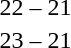<table style="text-align:center">
<tr>
<th width=200></th>
<th width=100></th>
<th width=200></th>
</tr>
<tr>
<td align=right><strong></strong></td>
<td>22 – 21</td>
<td align=left></td>
</tr>
<tr>
<td align=right><strong></strong></td>
<td>23 – 21</td>
<td align=left></td>
</tr>
</table>
